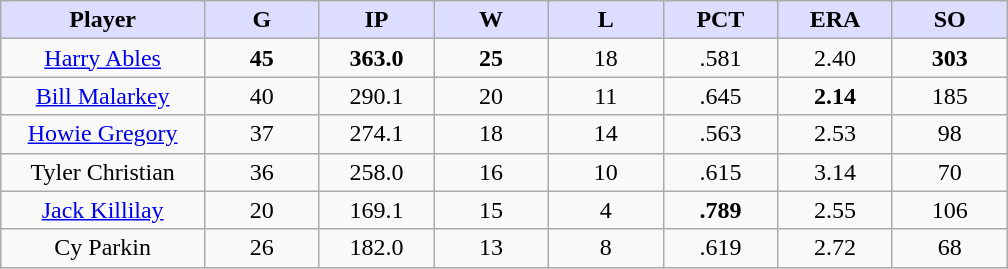<table class="wikitable sortable">
<tr>
<th style="background:#ddf; width:16%;">Player</th>
<th style="background:#ddf; width:9%;">G</th>
<th style="background:#ddf; width:9%;">IP</th>
<th style="background:#ddf; width:9%;">W</th>
<th style="background:#ddf; width:9%;">L</th>
<th style="background:#ddf; width:9%;">PCT</th>
<th style="background:#ddf; width:9%;">ERA</th>
<th style="background:#ddf; width:9%;">SO</th>
</tr>
<tr style="text-align:center;">
<td><a href='#'>Harry Ables</a></td>
<td><strong>45</strong></td>
<td><strong>363.0</strong></td>
<td><strong>25</strong></td>
<td>18</td>
<td>.581</td>
<td>2.40</td>
<td><strong>303</strong></td>
</tr>
<tr style="text-align:center;">
<td><a href='#'>Bill Malarkey</a></td>
<td>40</td>
<td>290.1</td>
<td>20</td>
<td>11</td>
<td>.645</td>
<td><strong>2.14</strong></td>
<td>185</td>
</tr>
<tr style="text-align:center;">
<td><a href='#'>Howie Gregory</a></td>
<td>37</td>
<td>274.1</td>
<td>18</td>
<td>14</td>
<td>.563</td>
<td>2.53</td>
<td>98</td>
</tr>
<tr style="text-align:center;">
<td>Tyler Christian</td>
<td>36</td>
<td>258.0</td>
<td>16</td>
<td>10</td>
<td>.615</td>
<td>3.14</td>
<td>70</td>
</tr>
<tr style="text-align:center;">
<td><a href='#'>Jack Killilay</a></td>
<td>20</td>
<td>169.1</td>
<td>15</td>
<td>4</td>
<td><strong>.789</strong></td>
<td>2.55</td>
<td>106</td>
</tr>
<tr style="text-align:center;">
<td>Cy Parkin</td>
<td>26</td>
<td>182.0</td>
<td>13</td>
<td>8</td>
<td>.619</td>
<td>2.72</td>
<td>68</td>
</tr>
</table>
